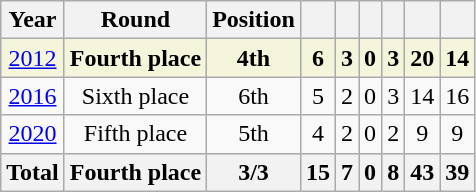<table class="wikitable" style="text-align: center;">
<tr>
<th>Year</th>
<th>Round</th>
<th>Position</th>
<th></th>
<th></th>
<th></th>
<th></th>
<th></th>
<th></th>
</tr>
<tr style="background:beige">
<td> <a href='#'>2012</a></td>
<td><strong>Fourth place</strong></td>
<td><strong>4th</strong></td>
<td><strong>6</strong></td>
<td><strong>3</strong></td>
<td><strong>0</strong></td>
<td><strong>3</strong></td>
<td><strong>20</strong></td>
<td><strong>14</strong></td>
</tr>
<tr>
<td> <a href='#'>2016</a></td>
<td>Sixth place</td>
<td>6th</td>
<td>5</td>
<td>2</td>
<td>0</td>
<td>3</td>
<td>14</td>
<td>16</td>
</tr>
<tr>
<td> <a href='#'>2020</a></td>
<td>Fifth place</td>
<td>5th</td>
<td>4</td>
<td>2</td>
<td>0</td>
<td>2</td>
<td>9</td>
<td>9</td>
</tr>
<tr>
<th><strong>Total</strong></th>
<th><strong>Fourth place</strong></th>
<th>3/3</th>
<th>15</th>
<th>7</th>
<th>0</th>
<th>8</th>
<th>43</th>
<th>39</th>
</tr>
</table>
